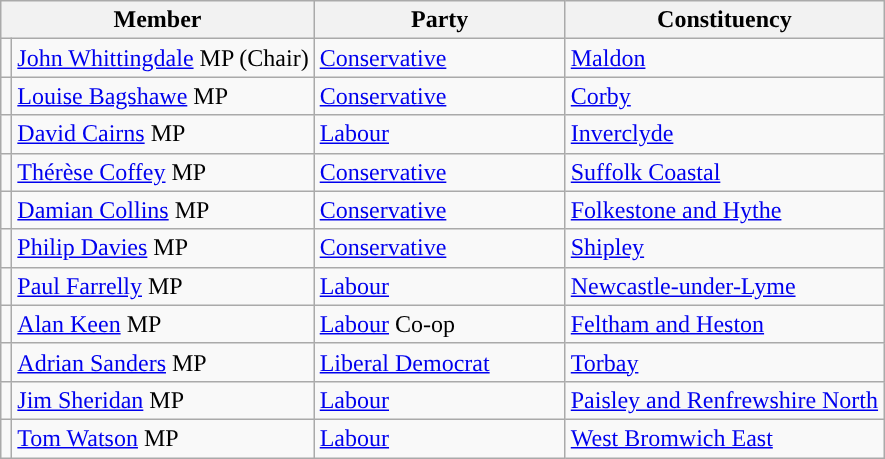<table class="wikitable">
<tr>
<th width="160px" colspan="2" valign="top">Member</th>
<th width="160px" colspan="1" valign="top">Party</th>
<th width="160px" colspan="2" valign="top">Constituency</th>
</tr>
<tr>
<td></td>
<td><a href='#'>John Whittingdale</a> MP (Chair)</td>
<td><a href='#'>Conservative</a></td>
<td><a href='#'>Maldon</a></td>
</tr>
<tr>
<td></td>
<td><a href='#'>Louise Bagshawe</a> MP</td>
<td><a href='#'>Conservative</a></td>
<td><a href='#'>Corby</a></td>
</tr>
<tr>
<td></td>
<td><a href='#'>David Cairns</a> MP</td>
<td><a href='#'>Labour</a></td>
<td><a href='#'>Inverclyde</a></td>
</tr>
<tr>
<td></td>
<td><a href='#'>Thérèse Coffey</a> MP</td>
<td><a href='#'>Conservative</a></td>
<td><a href='#'>Suffolk Coastal</a></td>
</tr>
<tr>
<td></td>
<td><a href='#'>Damian Collins</a> MP</td>
<td><a href='#'>Conservative</a></td>
<td><a href='#'>Folkestone and Hythe</a></td>
</tr>
<tr>
<td></td>
<td><a href='#'>Philip Davies</a> MP</td>
<td><a href='#'>Conservative</a></td>
<td><a href='#'>Shipley</a></td>
</tr>
<tr>
<td></td>
<td><a href='#'>Paul Farrelly</a> MP</td>
<td><a href='#'>Labour</a></td>
<td><a href='#'>Newcastle-under-Lyme</a></td>
</tr>
<tr>
<td></td>
<td><a href='#'>Alan Keen</a> MP</td>
<td><a href='#'>Labour</a> Co-op</td>
<td><a href='#'>Feltham and Heston</a></td>
</tr>
<tr>
<td></td>
<td><a href='#'>Adrian Sanders</a> MP</td>
<td><a href='#'>Liberal Democrat</a></td>
<td><a href='#'>Torbay</a></td>
</tr>
<tr>
<td></td>
<td><a href='#'>Jim Sheridan</a> MP</td>
<td><a href='#'>Labour</a></td>
<td><a href='#'>Paisley and Renfrewshire North</a></td>
</tr>
<tr>
<td></td>
<td><a href='#'>Tom Watson</a> MP</td>
<td><a href='#'>Labour</a></td>
<td><a href='#'>West Bromwich East</a></td>
</tr>
</table>
